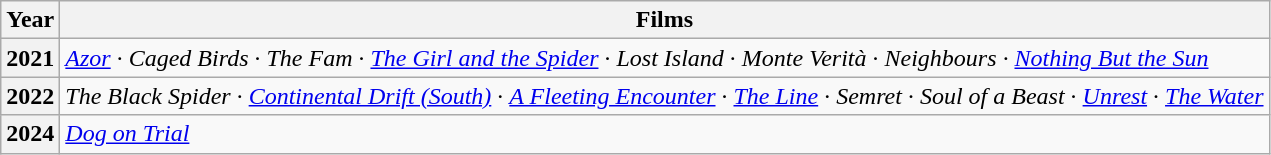<table class="wikitable">
<tr>
<th>Year</th>
<th>Films</th>
</tr>
<tr>
<th>2021</th>
<td><em><a href='#'>Azor</a></em> · <em>Caged Birds</em> · <em>The Fam</em> · <em><a href='#'>The Girl and the Spider</a></em> · <em>Lost Island</em> · <em>Monte Verità</em> · <em>Neighbours · <a href='#'>Nothing But the Sun</a></em></td>
</tr>
<tr>
<th>2022</th>
<td><em>The Black Spider</em> · <em><a href='#'>Continental Drift (South)</a></em> · <em><a href='#'>A Fleeting Encounter</a></em> · <a href='#'><em>The Line</em></a> · <em>Semret</em> · <em>Soul of a Beast</em> · <em><a href='#'>Unrest</a></em> · <em><a href='#'>The Water</a></em></td>
</tr>
<tr>
<th>2024</th>
<td><em><a href='#'>Dog on Trial</a></em></td>
</tr>
</table>
